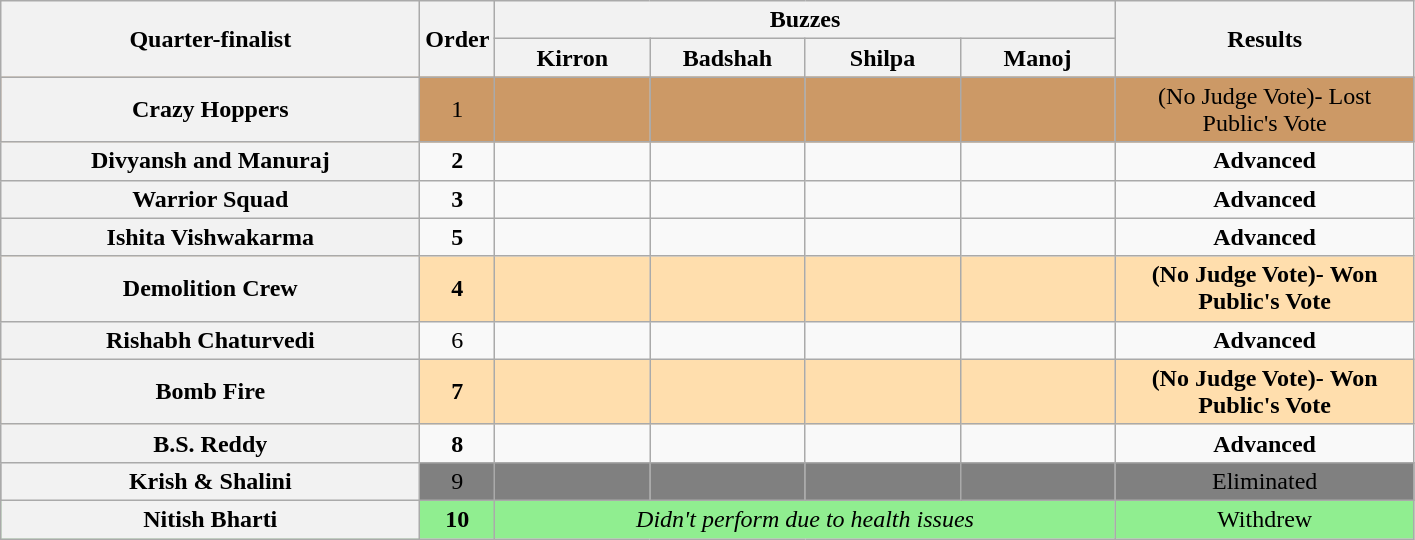<table class="wikitable plainrowheaders sortable" style="text-align:center;">
<tr>
<th rowspan="2" class="unsortable" scope="col" style="width:17em;">Quarter-finalist</th>
<th rowspan="2" scope="col" style="width:1em;">Order</th>
<th colspan="4" class="unsortable" scope="col" style="width:24em;"><strong>Buzzes</strong></th>
<th rowspan="2" class="sortable" scope="col" style="width:12em;">Results</th>
</tr>
<tr>
<th scope="col" class="unsortable" style="width:6em;">Kirron</th>
<th scope="col" class="unsortable" style="width:6em;">Badshah</th>
<th scope="col" class="unsortable" style="width:6em;">Shilpa</th>
<th scope="col" class="unsortable" style="width:6em;">Manoj</th>
</tr>
<tr style="background:#c96;">
<th scope="row">Crazy Hoppers</th>
<td>1</td>
<td></td>
<td></td>
<td></td>
<td></td>
<td>(No Judge Vote)- Lost Public's Vote</td>
</tr>
<tr>
<th scope="row"><strong>Divyansh and Manuraj</strong></th>
<td><strong>2</strong></td>
<td></td>
<td></td>
<td></td>
<td></td>
<td><strong>Advanced</strong></td>
</tr>
<tr>
<th scope="row"><strong>Warrior Squad</strong></th>
<td><strong>3</strong></td>
<td></td>
<td></td>
<td></td>
<td></td>
<td><strong>Advanced</strong></td>
</tr>
<tr>
<th scope="row"><strong>Ishita Vishwakarma</strong></th>
<td><strong>5</strong></td>
<td></td>
<td></td>
<td></td>
<td></td>
<td><strong>Advanced</strong></td>
</tr>
<tr style="background:NavajoWhite;">
<th scope="row"><strong>Demolition Crew</strong></th>
<td><strong>4</strong></td>
<td></td>
<td></td>
<td></td>
<td></td>
<td><strong>(No Judge Vote)-</strong> <strong>Won Public's Vote</strong></td>
</tr>
<tr>
<th scope="row"><strong>Rishabh Chaturvedi</strong></th>
<td>6</td>
<td></td>
<td></td>
<td></td>
<td></td>
<td><strong>Advanced</strong></td>
</tr>
<tr style="background:NavajoWhite;">
<th scope="row"><strong>Bomb Fire</strong></th>
<td><strong>7</strong></td>
<td></td>
<td></td>
<td></td>
<td></td>
<td><strong>(No Judge Vote)-</strong> <strong>Won Public's Vote</strong></td>
</tr>
<tr>
<th scope="row"><strong>B.S. Reddy</strong></th>
<td><strong>8</strong></td>
<td></td>
<td></td>
<td></td>
<td></td>
<td><strong>Advanced</strong></td>
</tr>
<tr style="background:grey;">
<th scope="row">Krish & Shalini</th>
<td>9</td>
<td></td>
<td></td>
<td></td>
<td></td>
<td>Eliminated</td>
</tr>
<tr style="background:lightgreen;">
<th scope="row">Nitish Bharti</th>
<td><strong>10</strong></td>
<td colspan="4"><em>Didn't perform due to health issues</em></td>
<td>Withdrew</td>
</tr>
</table>
